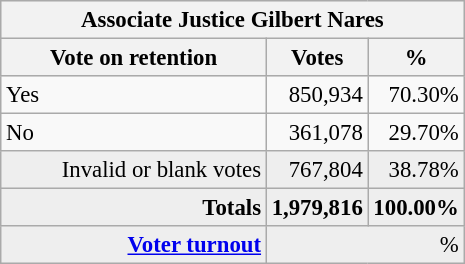<table class="wikitable" style="font-size: 95%;">
<tr style="background-color:#E9E9E9">
<th colspan=7>Associate Justice Gilbert Nares</th>
</tr>
<tr style="background-color:#E9E9E9">
<th style="width: 170px">Vote on retention</th>
<th style="width: 50px">Votes</th>
<th style="width: 40px">%</th>
</tr>
<tr>
<td>Yes</td>
<td align="right">850,934</td>
<td align="right">70.30%</td>
</tr>
<tr>
<td>No</td>
<td align="right">361,078</td>
<td align="right">29.70%</td>
</tr>
<tr bgcolor="#EEEEEE">
<td align="right">Invalid or blank votes</td>
<td align="right">767,804</td>
<td align="right">38.78%</td>
</tr>
<tr bgcolor="#EEEEEE">
<td align="right"><strong>Totals</strong></td>
<td align="right"><strong>1,979,816</strong></td>
<td align="right"><strong>100.00%</strong></td>
</tr>
<tr bgcolor="#EEEEEE">
<td align="right"><strong><a href='#'>Voter turnout</a></strong></td>
<td colspan="2" align="right">%</td>
</tr>
</table>
